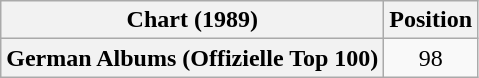<table class="wikitable plainrowheaders" style="text-align:center">
<tr>
<th scope="col">Chart (1989)</th>
<th scope="col">Position</th>
</tr>
<tr>
<th scope="row">German Albums (Offizielle Top 100)</th>
<td>98</td>
</tr>
</table>
